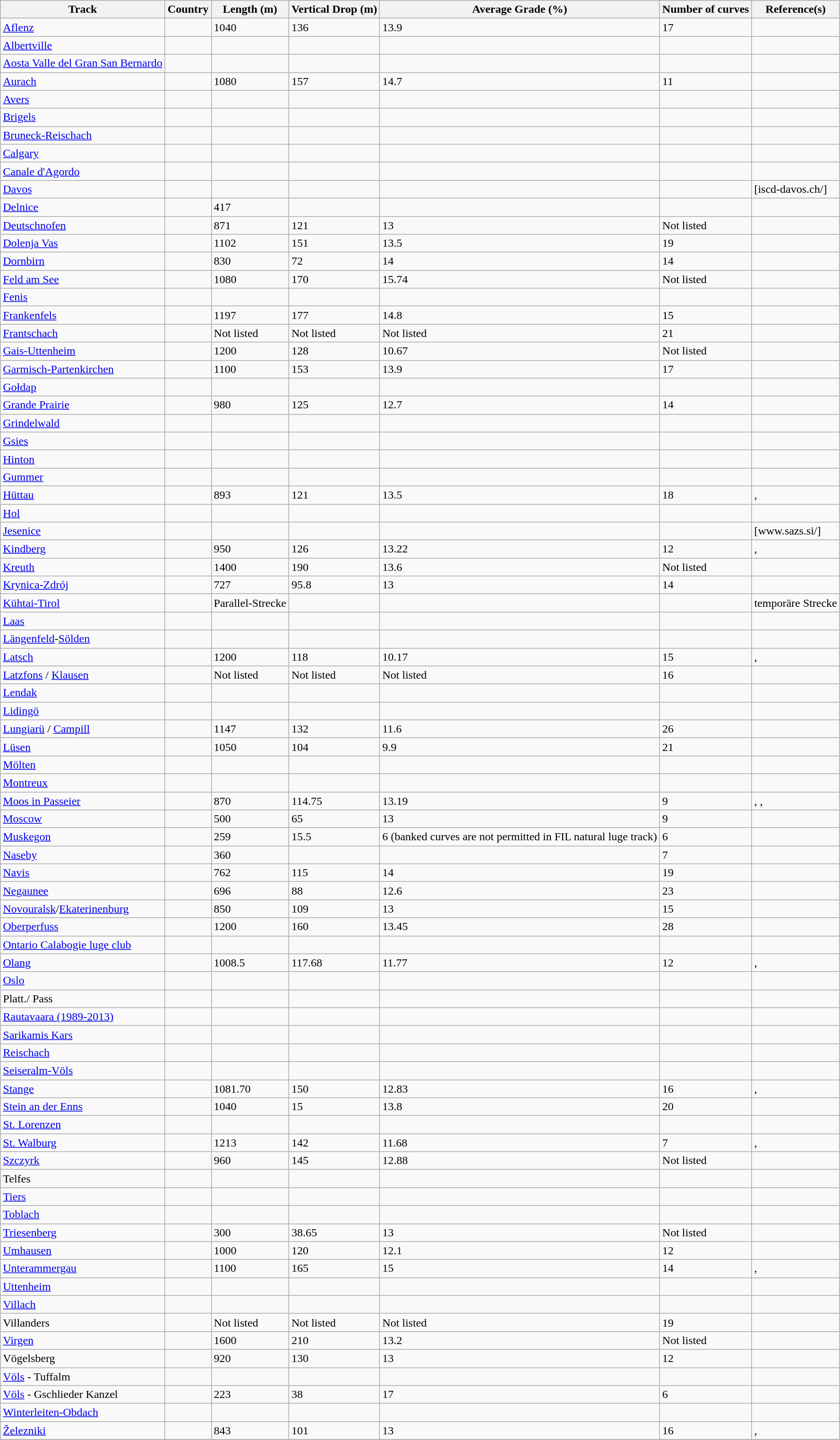<table class="wikitable sortable">
<tr>
<th>Track</th>
<th>Country</th>
<th>Length (m)</th>
<th>Vertical Drop (m)</th>
<th>Average Grade (%)</th>
<th>Number of curves</th>
<th>Reference(s)</th>
</tr>
<tr>
<td><a href='#'>Aflenz</a></td>
<td></td>
<td>1040</td>
<td>136</td>
<td>13.9</td>
<td>17</td>
<td></td>
</tr>
<tr>
<td><a href='#'>Albertville</a></td>
<td></td>
<td></td>
<td></td>
<td></td>
<td></td>
<td></td>
</tr>
<tr>
<td><a href='#'>Aosta Valle del Gran San Bernardo</a></td>
<td></td>
<td></td>
<td></td>
<td></td>
<td></td>
<td></td>
</tr>
<tr>
<td><a href='#'>Aurach</a></td>
<td></td>
<td>1080</td>
<td>157</td>
<td>14.7</td>
<td>11</td>
<td></td>
</tr>
<tr>
<td><a href='#'>Avers</a></td>
<td></td>
<td></td>
<td></td>
<td></td>
<td></td>
<td></td>
</tr>
<tr>
<td><a href='#'>Brigels</a></td>
<td></td>
<td></td>
<td></td>
<td></td>
<td></td>
<td></td>
</tr>
<tr>
<td><a href='#'>Bruneck-Reischach</a></td>
<td></td>
<td></td>
<td></td>
<td></td>
<td></td>
<td></td>
</tr>
<tr>
<td><a href='#'>Calgary</a></td>
<td></td>
<td></td>
<td></td>
<td></td>
<td></td>
<td></td>
</tr>
<tr>
<td><a href='#'>Canale d'Agordo</a></td>
<td></td>
<td></td>
<td></td>
<td></td>
<td></td>
<td></td>
</tr>
<tr>
<td><a href='#'>Davos</a></td>
<td></td>
<td></td>
<td></td>
<td></td>
<td></td>
<td>[iscd-davos.ch/]</td>
</tr>
<tr>
<td><a href='#'>Delnice</a></td>
<td></td>
<td>417</td>
<td></td>
<td></td>
<td></td>
<td></td>
</tr>
<tr>
<td><a href='#'>Deutschnofen</a></td>
<td></td>
<td>871</td>
<td>121</td>
<td>13</td>
<td>Not listed</td>
<td></td>
</tr>
<tr>
<td><a href='#'>Dolenja Vas</a></td>
<td></td>
<td>1102</td>
<td>151</td>
<td>13.5</td>
<td>19</td>
<td></td>
</tr>
<tr>
<td><a href='#'>Dornbirn</a></td>
<td></td>
<td>830</td>
<td>72</td>
<td>14</td>
<td>14</td>
<td></td>
</tr>
<tr>
<td><a href='#'>Feld am See</a></td>
<td></td>
<td>1080</td>
<td>170</td>
<td>15.74</td>
<td>Not listed</td>
<td></td>
</tr>
<tr>
<td><a href='#'>Fenis</a></td>
<td></td>
<td></td>
<td></td>
<td></td>
<td></td>
<td></td>
</tr>
<tr>
<td><a href='#'>Frankenfels</a></td>
<td></td>
<td>1197</td>
<td>177</td>
<td>14.8</td>
<td>15</td>
<td></td>
</tr>
<tr>
<td><a href='#'>Frantschach</a></td>
<td></td>
<td>Not listed</td>
<td>Not listed</td>
<td>Not listed</td>
<td>21</td>
<td></td>
</tr>
<tr>
<td><a href='#'>Gais-Uttenheim</a></td>
<td></td>
<td>1200</td>
<td>128</td>
<td>10.67</td>
<td>Not listed</td>
<td></td>
</tr>
<tr>
<td><a href='#'>Garmisch-Partenkirchen</a></td>
<td></td>
<td>1100</td>
<td>153</td>
<td>13.9</td>
<td>17</td>
<td></td>
</tr>
<tr>
<td><a href='#'>Gołdap</a></td>
<td></td>
<td></td>
<td></td>
<td></td>
<td></td>
<td></td>
</tr>
<tr>
<td><a href='#'>Grande Prairie</a></td>
<td></td>
<td>980</td>
<td>125</td>
<td>12.7</td>
<td>14</td>
<td></td>
</tr>
<tr>
<td><a href='#'>Grindelwald</a></td>
<td></td>
<td></td>
<td></td>
<td></td>
<td></td>
<td></td>
</tr>
<tr>
<td><a href='#'>Gsies</a></td>
<td></td>
<td></td>
<td></td>
<td></td>
<td></td>
<td></td>
</tr>
<tr>
<td><a href='#'>Hinton</a></td>
<td></td>
<td></td>
<td></td>
<td></td>
<td></td>
<td></td>
</tr>
<tr>
<td><a href='#'>Gummer</a></td>
<td></td>
<td></td>
<td></td>
<td></td>
<td></td>
<td></td>
</tr>
<tr>
<td><a href='#'>Hüttau</a></td>
<td></td>
<td>893</td>
<td>121</td>
<td>13.5</td>
<td>18</td>
<td>, </td>
</tr>
<tr>
<td><a href='#'>Hol</a></td>
<td></td>
<td></td>
<td></td>
<td></td>
<td></td>
<td></td>
</tr>
<tr>
<td><a href='#'>Jesenice</a></td>
<td></td>
<td></td>
<td></td>
<td></td>
<td></td>
<td>[www.sazs.si/]</td>
</tr>
<tr>
<td><a href='#'>Kindberg</a></td>
<td></td>
<td>950</td>
<td>126</td>
<td>13.22</td>
<td>12</td>
<td>, </td>
</tr>
<tr>
<td><a href='#'>Kreuth</a></td>
<td></td>
<td>1400</td>
<td>190</td>
<td>13.6</td>
<td>Not listed</td>
<td></td>
</tr>
<tr>
<td><a href='#'>Krynica-Zdrój</a></td>
<td></td>
<td>727</td>
<td>95.8</td>
<td>13</td>
<td>14</td>
<td></td>
</tr>
<tr>
<td><a href='#'>Kühtai-Tirol</a></td>
<td></td>
<td>Parallel-Strecke</td>
<td></td>
<td></td>
<td></td>
<td>temporäre Strecke</td>
</tr>
<tr>
<td><a href='#'>Laas</a></td>
<td></td>
<td></td>
<td></td>
<td></td>
<td></td>
<td></td>
</tr>
<tr>
<td><a href='#'>Längenfeld</a>-<a href='#'>Sölden</a></td>
<td></td>
<td></td>
<td></td>
<td></td>
<td></td>
<td></td>
</tr>
<tr>
<td><a href='#'>Latsch</a></td>
<td></td>
<td>1200</td>
<td>118</td>
<td>10.17</td>
<td>15</td>
<td>, </td>
</tr>
<tr>
<td><a href='#'>Latzfons</a> / <a href='#'>Klausen</a></td>
<td></td>
<td>Not listed</td>
<td>Not listed</td>
<td>Not listed</td>
<td>16</td>
<td></td>
</tr>
<tr>
<td><a href='#'>Lendak</a></td>
<td></td>
<td></td>
<td></td>
<td></td>
<td></td>
<td></td>
</tr>
<tr>
<td><a href='#'>Lidingö</a></td>
<td></td>
<td></td>
<td></td>
<td></td>
<td></td>
<td></td>
</tr>
<tr>
<td><a href='#'>Lungiarü</a> / <a href='#'>Campill</a></td>
<td></td>
<td>1147</td>
<td>132</td>
<td>11.6</td>
<td>26</td>
<td></td>
</tr>
<tr>
<td><a href='#'>Lüsen</a></td>
<td></td>
<td>1050</td>
<td>104</td>
<td>9.9</td>
<td>21</td>
<td></td>
</tr>
<tr>
<td><a href='#'>Mölten</a></td>
<td></td>
<td></td>
<td></td>
<td></td>
<td></td>
<td></td>
</tr>
<tr>
<td><a href='#'>Montreux</a></td>
<td></td>
<td></td>
<td></td>
<td></td>
<td></td>
<td></td>
</tr>
<tr>
<td><a href='#'>Moos in Passeier</a></td>
<td></td>
<td>870</td>
<td>114.75</td>
<td>13.19</td>
<td>9</td>
<td>, , </td>
</tr>
<tr>
<td><a href='#'>Moscow</a></td>
<td></td>
<td>500</td>
<td>65</td>
<td>13</td>
<td>9</td>
<td></td>
</tr>
<tr>
<td><a href='#'>Muskegon</a></td>
<td></td>
<td>259</td>
<td>15.5</td>
<td>6 (banked curves are not permitted in FIL natural luge track)</td>
<td>6</td>
<td></td>
</tr>
<tr>
<td><a href='#'>Naseby</a></td>
<td></td>
<td>360</td>
<td></td>
<td></td>
<td>7</td>
<td></td>
</tr>
<tr>
<td><a href='#'>Navis</a></td>
<td></td>
<td>762</td>
<td>115</td>
<td>14</td>
<td>19</td>
<td></td>
</tr>
<tr>
<td><a href='#'>Negaunee</a></td>
<td></td>
<td>696</td>
<td>88</td>
<td>12.6</td>
<td>23</td>
<td></td>
</tr>
<tr>
<td><a href='#'>Novouralsk</a>/<a href='#'>Ekaterinenburg</a></td>
<td></td>
<td>850</td>
<td>109</td>
<td>13</td>
<td>15</td>
<td></td>
</tr>
<tr>
<td><a href='#'>Oberperfuss</a></td>
<td></td>
<td>1200</td>
<td>160</td>
<td>13.45</td>
<td>28</td>
<td></td>
</tr>
<tr>
<td><a href='#'>Ontario Calabogie luge club</a></td>
<td></td>
<td></td>
<td></td>
<td></td>
<td></td>
<td></td>
</tr>
<tr>
<td><a href='#'>Olang</a></td>
<td></td>
<td>1008.5</td>
<td>117.68</td>
<td>11.77</td>
<td>12</td>
<td>, </td>
</tr>
<tr>
<td><a href='#'>Oslo</a></td>
<td></td>
<td></td>
<td></td>
<td></td>
<td></td>
<td></td>
</tr>
<tr>
<td>Platt./ Pass</td>
<td></td>
<td></td>
<td></td>
<td></td>
<td></td>
<td></td>
</tr>
<tr>
<td><a href='#'>Rautavaara (1989-2013)</a></td>
<td></td>
<td></td>
<td></td>
<td></td>
<td></td>
<td></td>
</tr>
<tr>
<td><a href='#'>Sarikamis Kars</a></td>
<td></td>
<td></td>
<td></td>
<td></td>
<td></td>
<td> </td>
</tr>
<tr>
<td><a href='#'>Reischach</a></td>
<td></td>
<td></td>
<td></td>
<td></td>
<td></td>
<td></td>
</tr>
<tr>
<td><a href='#'>Seiseralm-Völs</a></td>
<td></td>
<td></td>
<td></td>
<td></td>
<td></td>
<td></td>
</tr>
<tr>
<td><a href='#'>Stange</a></td>
<td></td>
<td>1081.70</td>
<td>150</td>
<td>12.83</td>
<td>16</td>
<td>, </td>
</tr>
<tr>
<td><a href='#'>Stein an der Enns</a></td>
<td></td>
<td>1040</td>
<td>15</td>
<td>13.8</td>
<td>20</td>
<td></td>
</tr>
<tr>
<td><a href='#'>St. Lorenzen</a></td>
<td></td>
<td></td>
<td></td>
<td></td>
<td></td>
<td></td>
</tr>
<tr>
<td><a href='#'>St. Walburg</a></td>
<td></td>
<td>1213</td>
<td>142</td>
<td>11.68</td>
<td>7</td>
<td>, </td>
</tr>
<tr>
<td><a href='#'>Szczyrk</a></td>
<td></td>
<td>960</td>
<td>145</td>
<td>12.88</td>
<td>Not listed</td>
<td></td>
</tr>
<tr>
<td>Telfes</td>
<td></td>
<td></td>
<td></td>
<td></td>
<td></td>
<td></td>
</tr>
<tr>
<td><a href='#'>Tiers</a></td>
<td></td>
<td></td>
<td></td>
<td></td>
<td></td>
<td></td>
</tr>
<tr>
<td><a href='#'>Toblach</a></td>
<td></td>
<td></td>
<td></td>
<td></td>
<td></td>
<td></td>
</tr>
<tr>
<td><a href='#'>Triesenberg</a></td>
<td></td>
<td>300</td>
<td>38.65</td>
<td>13</td>
<td>Not listed</td>
<td></td>
</tr>
<tr>
<td><a href='#'>Umhausen</a></td>
<td></td>
<td>1000</td>
<td>120</td>
<td>12.1</td>
<td>12</td>
<td></td>
</tr>
<tr>
<td><a href='#'>Unterammergau</a></td>
<td></td>
<td>1100</td>
<td>165</td>
<td>15</td>
<td>14</td>
<td>, </td>
</tr>
<tr>
<td><a href='#'>Uttenheim</a></td>
<td></td>
<td></td>
<td></td>
<td></td>
<td></td>
<td></td>
</tr>
<tr>
<td><a href='#'>Villach</a></td>
<td></td>
<td></td>
<td></td>
<td></td>
<td></td>
<td></td>
</tr>
<tr>
<td>Villanders</td>
<td></td>
<td>Not listed</td>
<td>Not listed</td>
<td>Not listed</td>
<td>19</td>
<td></td>
</tr>
<tr>
<td><a href='#'>Virgen</a></td>
<td></td>
<td>1600</td>
<td>210</td>
<td>13.2</td>
<td>Not listed</td>
<td></td>
</tr>
<tr>
<td>Vögelsberg</td>
<td></td>
<td>920</td>
<td>130</td>
<td>13</td>
<td>12</td>
<td></td>
</tr>
<tr>
<td><a href='#'>Völs</a> - Tuffalm</td>
<td></td>
<td></td>
<td></td>
<td></td>
<td></td>
<td></td>
</tr>
<tr>
<td><a href='#'>Völs</a> - Gschlieder Kanzel</td>
<td></td>
<td>223</td>
<td>38</td>
<td>17</td>
<td>6</td>
<td></td>
</tr>
<tr>
<td><a href='#'>Winterleiten-Obdach</a></td>
<td></td>
<td></td>
<td></td>
<td></td>
<td></td>
<td></td>
</tr>
<tr>
<td><a href='#'>Železniki</a></td>
<td></td>
<td>843</td>
<td>101</td>
<td>13</td>
<td>16</td>
<td>, </td>
</tr>
<tr>
</tr>
</table>
